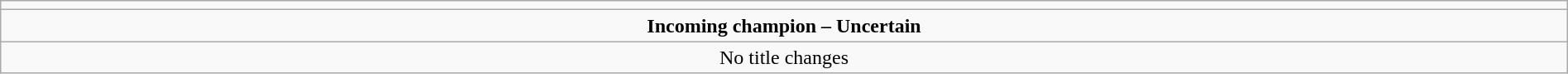<table class="wikitable" style="text-align:center; width:100%;">
<tr>
<td colspan=5></td>
</tr>
<tr>
<td colspan=5><strong>Incoming champion – Uncertain</strong></td>
</tr>
<tr>
<td colspan="5">No title changes</td>
</tr>
</table>
